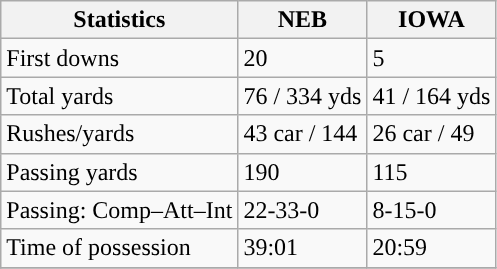<table class="wikitable" style="float: left;">
<tr>
<th>Statistics</th>
<th>NEB</th>
<th>IOWA</th>
</tr>
<tr>
<td>First downs</td>
<td>20</td>
<td>5</td>
</tr>
<tr>
<td>Total yards</td>
<td>76 / 334 yds</td>
<td>41 / 164 yds</td>
</tr>
<tr>
<td>Rushes/yards</td>
<td>43 car / 144</td>
<td>26 car / 49</td>
</tr>
<tr>
<td>Passing yards</td>
<td>190</td>
<td>115</td>
</tr>
<tr>
<td>Passing: Comp–Att–Int</td>
<td>22-33-0</td>
<td>8-15-0</td>
</tr>
<tr>
<td>Time of possession</td>
<td>39:01</td>
<td>20:59</td>
</tr>
<tr>
</tr>
</table>
